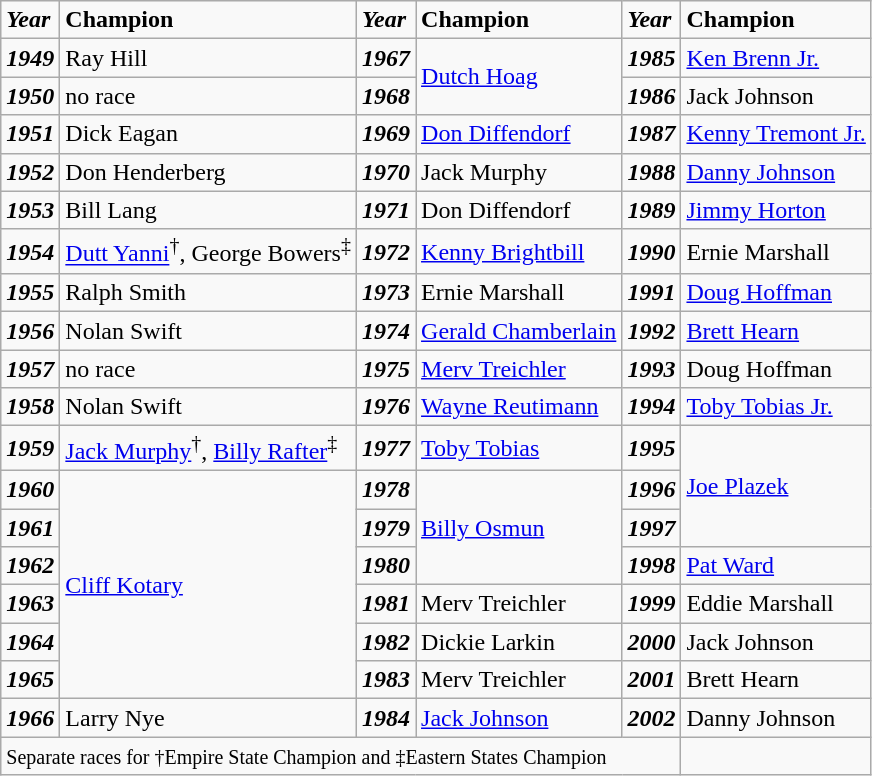<table class="wikitable">
<tr>
<td><strong><em>Year</em></strong></td>
<td><strong>Champion</strong></td>
<td><strong><em>Year</em></strong></td>
<td><strong>Champion</strong></td>
<td><strong><em>Year</em></strong></td>
<td><strong>Champion</strong></td>
</tr>
<tr>
<td><strong><em>1949</em></strong></td>
<td>Ray Hill</td>
<td><strong><em>1967</em></strong></td>
<td rowspan="2"><a href='#'>Dutch Hoag</a></td>
<td><strong><em>1985</em></strong></td>
<td><a href='#'>Ken Brenn Jr.</a></td>
</tr>
<tr>
<td><strong><em>1950</em></strong></td>
<td>no race</td>
<td><strong><em>1968</em></strong></td>
<td><strong><em>1986</em></strong></td>
<td>Jack Johnson</td>
</tr>
<tr>
<td><strong><em>1951</em></strong></td>
<td>Dick  Eagan</td>
<td><strong><em>1969</em></strong></td>
<td><a href='#'>Don Diffendorf</a></td>
<td><strong><em>1987</em></strong></td>
<td><a href='#'>Kenny Tremont Jr.</a></td>
</tr>
<tr>
<td><strong><em>1952</em></strong></td>
<td>Don Henderberg</td>
<td><strong><em>1970</em></strong></td>
<td>Jack  Murphy</td>
<td><strong><em>1988</em></strong></td>
<td><a href='#'>Danny Johnson</a></td>
</tr>
<tr>
<td><strong><em>1953</em></strong></td>
<td>Bill Lang</td>
<td><strong><em>1971</em></strong></td>
<td>Don Diffendorf</td>
<td><strong><em>1989</em></strong></td>
<td><a href='#'>Jimmy Horton</a></td>
</tr>
<tr>
<td><strong><em>1954</em></strong></td>
<td><a href='#'>Dutt Yanni</a><sup>†</sup>, George Bowers<sup>‡</sup></td>
<td><strong><em>1972</em></strong></td>
<td><a href='#'>Kenny Brightbill</a></td>
<td><strong><em>1990</em></strong></td>
<td>Ernie  Marshall</td>
</tr>
<tr>
<td><strong><em>1955</em></strong></td>
<td>Ralph Smith</td>
<td><strong><em>1973</em></strong></td>
<td>Ernie Marshall</td>
<td><strong><em>1991</em></strong></td>
<td><a href='#'>Doug Hoffman</a></td>
</tr>
<tr>
<td><strong><em>1956</em></strong></td>
<td>Nolan  Swift</td>
<td><strong><em>1974</em></strong></td>
<td><a href='#'>Gerald Chamberlain</a></td>
<td><strong><em>1992</em></strong></td>
<td><a href='#'>Brett Hearn</a></td>
</tr>
<tr>
<td><strong><em>1957</em></strong></td>
<td>no race</td>
<td><strong><em>1975</em></strong></td>
<td><a href='#'>Merv Treichler</a></td>
<td><strong><em>1993</em></strong></td>
<td>Doug Hoffman</td>
</tr>
<tr>
<td><strong><em>1958</em></strong></td>
<td>Nolan  Swift</td>
<td><strong><em>1976</em></strong></td>
<td><a href='#'>Wayne Reutimann</a></td>
<td><strong><em>1994</em></strong></td>
<td><a href='#'>Toby Tobias Jr.</a></td>
</tr>
<tr>
<td><strong><em>1959</em></strong></td>
<td><a href='#'>Jack Murphy</a><sup>†</sup>, <a href='#'>Billy Rafter</a><sup>‡</sup></td>
<td><strong><em>1977</em></strong></td>
<td><a href='#'>Toby Tobias</a></td>
<td><strong><em>1995</em></strong></td>
<td rowspan="3"><a href='#'>Joe Plazek</a></td>
</tr>
<tr>
<td><strong><em>1960</em></strong></td>
<td rowspan="6"><a href='#'>Cliff Kotary</a></td>
<td><strong><em>1978</em></strong></td>
<td rowspan="3"><a href='#'>Billy Osmun</a></td>
<td><strong><em>1996</em></strong></td>
</tr>
<tr>
<td><strong><em>1961</em></strong></td>
<td><strong><em>1979</em></strong></td>
<td><strong><em>1997</em></strong></td>
</tr>
<tr>
<td><strong><em>1962</em></strong></td>
<td><strong><em>1980</em></strong></td>
<td><strong><em>1998</em></strong></td>
<td><a href='#'>Pat Ward</a></td>
</tr>
<tr>
<td><strong><em>1963</em></strong></td>
<td><strong><em>1981</em></strong></td>
<td>Merv Treichler</td>
<td><strong><em>1999</em></strong></td>
<td>Eddie Marshall</td>
</tr>
<tr>
<td><strong><em>1964</em></strong></td>
<td><strong><em>1982</em></strong></td>
<td>Dickie Larkin</td>
<td><strong><em>2000</em></strong></td>
<td>Jack Johnson</td>
</tr>
<tr>
<td><strong><em>1965</em></strong></td>
<td><strong><em>1983</em></strong></td>
<td>Merv Treichler</td>
<td><strong><em>2001</em></strong></td>
<td>Brett Hearn</td>
</tr>
<tr>
<td><strong><em>1966</em></strong></td>
<td>Larry Nye</td>
<td><strong><em>1984</em></strong></td>
<td><a href='#'>Jack Johnson</a></td>
<td><strong><em>2002</em></strong></td>
<td>Danny Johnson</td>
</tr>
<tr>
<td colspan=5><small>Separate races for †Empire State Champion and ‡Eastern States Champion</small></td>
<td align=right colspan=1></td>
</tr>
</table>
